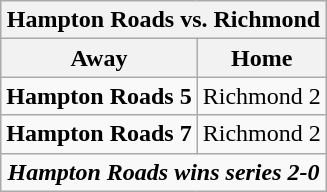<table class="wikitable">
<tr>
<th bgcolor="#DDDDDD" colspan="4">Hampton Roads vs. Richmond</th>
</tr>
<tr>
<th>Away</th>
<th>Home</th>
</tr>
<tr>
<td align="right"><strong>Hampton Roads 5</strong></td>
<td>Richmond 2</td>
</tr>
<tr>
<td align="right"><strong>Hampton Roads 7</strong></td>
<td>Richmond 2</td>
</tr>
<tr align="center">
<td colspan="4"><strong><em>Hampton Roads wins series 2-0</em></strong></td>
</tr>
</table>
